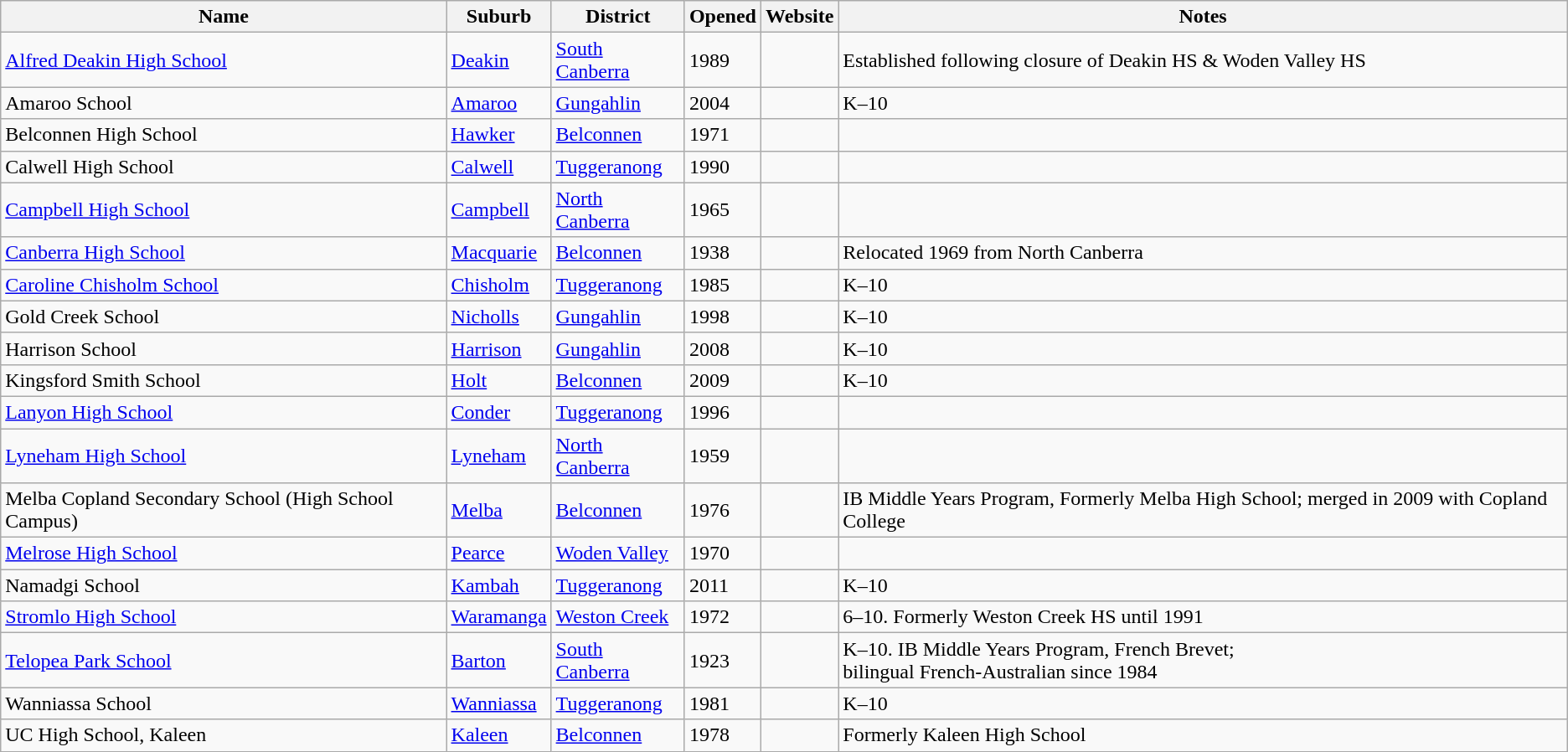<table class="wikitable sortable">
<tr>
<th>Name</th>
<th>Suburb</th>
<th>District</th>
<th>Opened</th>
<th>Website</th>
<th>Notes</th>
</tr>
<tr>
<td><a href='#'>Alfred Deakin High School</a></td>
<td><a href='#'>Deakin</a></td>
<td><a href='#'>South Canberra</a></td>
<td>1989</td>
<td></td>
<td>Established following closure of Deakin HS & Woden Valley HS</td>
</tr>
<tr>
<td>Amaroo School</td>
<td><a href='#'>Amaroo</a></td>
<td><a href='#'>Gungahlin</a></td>
<td>2004</td>
<td></td>
<td>K–10</td>
</tr>
<tr>
<td>Belconnen High School</td>
<td><a href='#'>Hawker</a></td>
<td><a href='#'>Belconnen</a></td>
<td>1971</td>
<td></td>
<td></td>
</tr>
<tr>
<td>Calwell High School</td>
<td><a href='#'>Calwell</a></td>
<td><a href='#'>Tuggeranong</a></td>
<td>1990</td>
<td></td>
<td></td>
</tr>
<tr>
<td><a href='#'>Campbell High School</a></td>
<td><a href='#'>Campbell</a></td>
<td><a href='#'>North Canberra</a></td>
<td>1965</td>
<td></td>
<td></td>
</tr>
<tr>
<td><a href='#'>Canberra High School</a></td>
<td><a href='#'>Macquarie</a></td>
<td><a href='#'>Belconnen</a></td>
<td>1938</td>
<td></td>
<td>Relocated 1969 from North Canberra</td>
</tr>
<tr>
<td><a href='#'>Caroline Chisholm School</a></td>
<td><a href='#'>Chisholm</a></td>
<td><a href='#'>Tuggeranong</a></td>
<td>1985</td>
<td></td>
<td>K–10</td>
</tr>
<tr>
<td>Gold Creek School</td>
<td><a href='#'>Nicholls</a></td>
<td><a href='#'>Gungahlin</a></td>
<td>1998</td>
<td></td>
<td>K–10</td>
</tr>
<tr>
<td>Harrison School</td>
<td><a href='#'>Harrison</a></td>
<td><a href='#'>Gungahlin</a></td>
<td>2008</td>
<td></td>
<td>K–10</td>
</tr>
<tr>
<td>Kingsford Smith School</td>
<td><a href='#'>Holt</a></td>
<td><a href='#'>Belconnen</a></td>
<td>2009</td>
<td></td>
<td>K–10</td>
</tr>
<tr>
<td><a href='#'>Lanyon High School</a></td>
<td><a href='#'>Conder</a></td>
<td><a href='#'>Tuggeranong</a></td>
<td>1996</td>
<td></td>
<td></td>
</tr>
<tr>
<td><a href='#'>Lyneham High School</a></td>
<td><a href='#'>Lyneham</a></td>
<td><a href='#'>North Canberra</a></td>
<td>1959</td>
<td></td>
<td></td>
</tr>
<tr>
<td>Melba Copland Secondary School (High School Campus)</td>
<td><a href='#'>Melba</a></td>
<td><a href='#'>Belconnen</a></td>
<td>1976</td>
<td></td>
<td>IB Middle Years Program, Formerly Melba High School; merged in 2009 with Copland College</td>
</tr>
<tr>
<td><a href='#'>Melrose High School</a></td>
<td><a href='#'>Pearce</a></td>
<td><a href='#'>Woden Valley</a></td>
<td>1970</td>
<td></td>
<td></td>
</tr>
<tr>
<td>Namadgi School</td>
<td><a href='#'>Kambah</a></td>
<td><a href='#'>Tuggeranong</a></td>
<td>2011</td>
<td></td>
<td>K–10</td>
</tr>
<tr>
<td><a href='#'>Stromlo High School</a></td>
<td><a href='#'>Waramanga</a></td>
<td><a href='#'>Weston Creek</a></td>
<td>1972</td>
<td></td>
<td>6–10. Formerly Weston Creek HS until 1991</td>
</tr>
<tr>
<td><a href='#'>Telopea Park School</a></td>
<td><a href='#'>Barton</a></td>
<td><a href='#'>South Canberra</a></td>
<td>1923</td>
<td></td>
<td>K–10. IB Middle Years Program, French Brevet;<br>bilingual French-Australian since 1984</td>
</tr>
<tr>
<td>Wanniassa School</td>
<td><a href='#'>Wanniassa</a></td>
<td><a href='#'>Tuggeranong</a></td>
<td>1981</td>
<td></td>
<td>K–10</td>
</tr>
<tr>
<td>UC High School, Kaleen</td>
<td><a href='#'>Kaleen</a></td>
<td><a href='#'>Belconnen</a></td>
<td>1978</td>
<td></td>
<td>Formerly Kaleen High School</td>
</tr>
</table>
